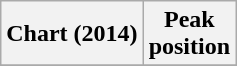<table class="wikitable">
<tr>
<th>Chart (2014)</th>
<th>Peak<br>position</th>
</tr>
<tr>
</tr>
</table>
